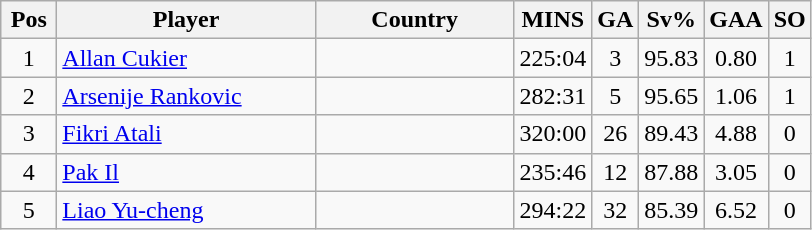<table class="wikitable sortable" style="text-align: center;">
<tr>
<th width=30>Pos</th>
<th width=165>Player</th>
<th width=125>Country</th>
<th width=20>MINS</th>
<th width=20>GA</th>
<th width=20>Sv%</th>
<th width=20>GAA</th>
<th width=20>SO</th>
</tr>
<tr>
<td>1</td>
<td align=left><a href='#'>Allan Cukier</a></td>
<td align=left></td>
<td>225:04</td>
<td>3</td>
<td>95.83</td>
<td>0.80</td>
<td>1</td>
</tr>
<tr>
<td>2</td>
<td align=left><a href='#'>Arsenije Rankovic</a></td>
<td align=left></td>
<td>282:31</td>
<td>5</td>
<td>95.65</td>
<td>1.06</td>
<td>1</td>
</tr>
<tr>
<td>3</td>
<td align=left><a href='#'>Fikri Atali</a></td>
<td align=left></td>
<td>320:00</td>
<td>26</td>
<td>89.43</td>
<td>4.88</td>
<td>0</td>
</tr>
<tr>
<td>4</td>
<td align=left><a href='#'>Pak Il</a></td>
<td align=left></td>
<td>235:46</td>
<td>12</td>
<td>87.88</td>
<td>3.05</td>
<td>0</td>
</tr>
<tr>
<td>5</td>
<td align=left><a href='#'>Liao Yu-cheng</a></td>
<td align=left></td>
<td>294:22</td>
<td>32</td>
<td>85.39</td>
<td>6.52</td>
<td>0</td>
</tr>
</table>
